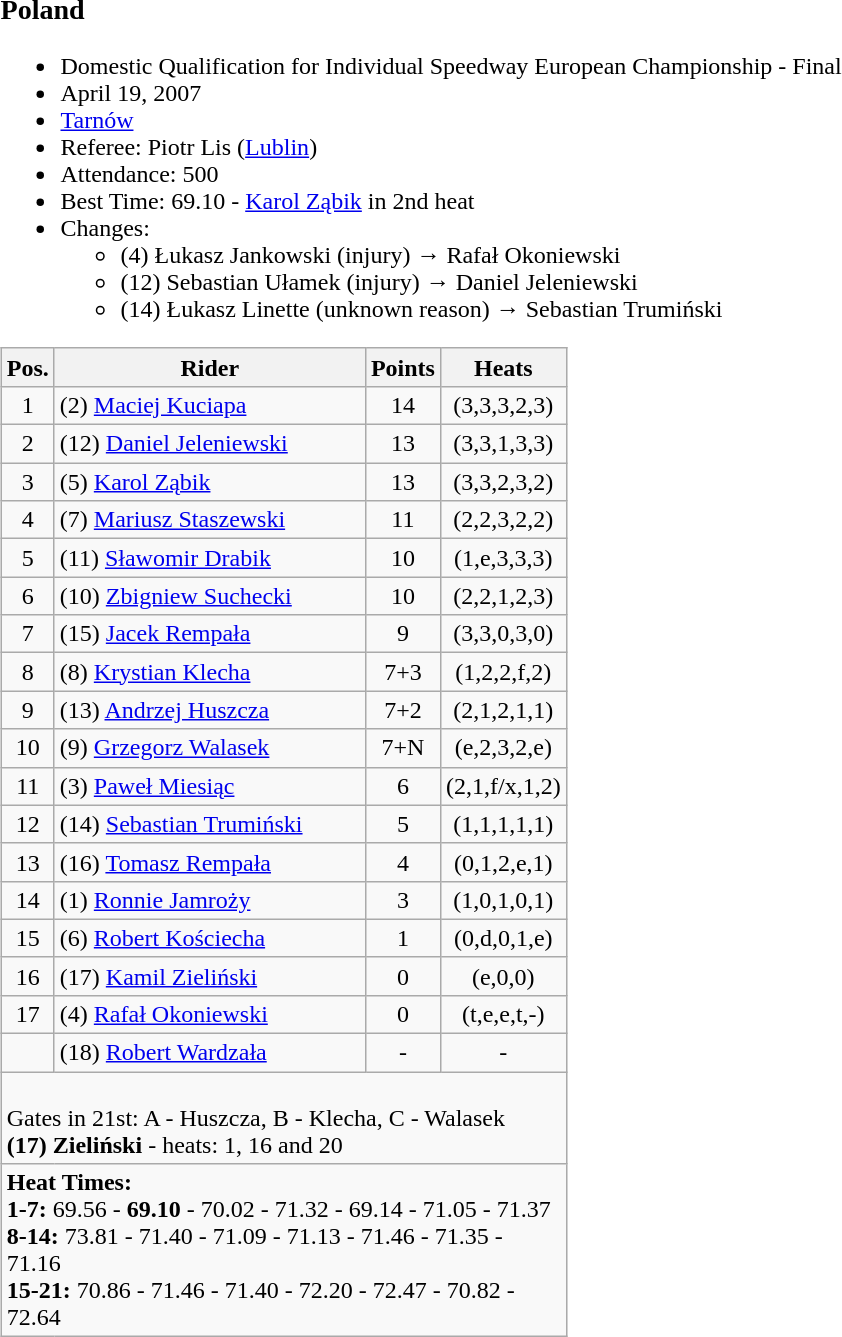<table width=100%>
<tr>
<td width=50% valign=top><br><h3>Poland</h3><ul><li>Domestic Qualification for Individual Speedway European Championship - Final</li><li>April 19, 2007</li><li> <a href='#'>Tarnów</a></li><li>Referee: Piotr Lis (<a href='#'>Lublin</a>)</li><li>Attendance: 500</li><li>Best Time: 69.10 - <a href='#'>Karol Ząbik</a> in 2nd heat</li><li>Changes:<ul><li>(4) Łukasz Jankowski (injury) → Rafał Okoniewski</li><li>(12) Sebastian Ułamek (injury) → Daniel Jeleniewski</li><li>(14) Łukasz Linette (unknown reason) → Sebastian Trumiński</li></ul></li></ul><table class=wikitable>
<tr>
<th width=25px>Pos.</th>
<th width=200px>Rider</th>
<th width=40px>Points</th>
<th width=70px>Heats</th>
</tr>
<tr align=center >
<td>1</td>
<td align=left>(2) <a href='#'>Maciej Kuciapa</a></td>
<td>14</td>
<td>(3,3,3,2,3)</td>
</tr>
<tr align=center >
<td>2</td>
<td align=left>(12) <a href='#'>Daniel Jeleniewski</a></td>
<td>13</td>
<td>(3,3,1,3,3)</td>
</tr>
<tr align=center >
<td>3</td>
<td align=left>(5) <a href='#'>Karol Ząbik</a></td>
<td>13</td>
<td>(3,3,2,3,2)</td>
</tr>
<tr align=center >
<td>4</td>
<td align=left>(7) <a href='#'>Mariusz Staszewski</a></td>
<td>11</td>
<td>(2,2,3,2,2)</td>
</tr>
<tr align=center >
<td>5</td>
<td align=left>(11) <a href='#'>Sławomir Drabik</a></td>
<td>10</td>
<td>(1,e,3,3,3)</td>
</tr>
<tr align=center >
<td>6</td>
<td align=left>(10) <a href='#'>Zbigniew Suchecki</a></td>
<td>10</td>
<td>(2,2,1,2,3)</td>
</tr>
<tr align=center>
<td>7</td>
<td align=left>(15) <a href='#'>Jacek Rempała</a></td>
<td>9</td>
<td>(3,3,0,3,0)</td>
</tr>
<tr align=center>
<td>8</td>
<td align=left>(8) <a href='#'>Krystian Klecha</a></td>
<td>7+3</td>
<td>(1,2,2,f,2)</td>
</tr>
<tr align=center>
<td>9</td>
<td align=left>(13) <a href='#'>Andrzej Huszcza</a></td>
<td>7+2</td>
<td>(2,1,2,1,1)</td>
</tr>
<tr align=center>
<td>10</td>
<td align=left>(9) <a href='#'>Grzegorz Walasek</a></td>
<td>7+N</td>
<td>(e,2,3,2,e)</td>
</tr>
<tr align=center>
<td>11</td>
<td align=left>(3) <a href='#'>Paweł Miesiąc</a></td>
<td>6</td>
<td>(2,1,f/x,1,2)</td>
</tr>
<tr align=center>
<td>12</td>
<td align=left>(14) <a href='#'>Sebastian Trumiński</a></td>
<td>5</td>
<td>(1,1,1,1,1)</td>
</tr>
<tr align=center>
<td>13</td>
<td align=left>(16) <a href='#'>Tomasz Rempała</a></td>
<td>4</td>
<td>(0,1,2,e,1)</td>
</tr>
<tr align=center>
<td>14</td>
<td align=left>(1) <a href='#'>Ronnie Jamroży</a></td>
<td>3</td>
<td>(1,0,1,0,1)</td>
</tr>
<tr align=center>
<td>15</td>
<td align=left>(6) <a href='#'>Robert Kościecha</a></td>
<td>1</td>
<td>(0,d,0,1,e)</td>
</tr>
<tr align=center>
<td>16</td>
<td align=left>(17) <a href='#'>Kamil Zieliński</a></td>
<td>0</td>
<td>(e,0,0)</td>
</tr>
<tr align=center>
<td>17</td>
<td align=left>(4) <a href='#'>Rafał Okoniewski</a></td>
<td>0</td>
<td>(t,e,e,t,-)</td>
</tr>
<tr align=center>
<td></td>
<td align=left>(18) <a href='#'>Robert Wardzała</a></td>
<td>-</td>
<td>-</td>
</tr>
<tr>
<td colspan=4><br>Gates in 21st: A - Huszcza, B - Klecha, C - Walasek
<br><strong>(17) Zieliński</strong> - heats: 1, 16 and 20</td>
</tr>
<tr>
<td colspan=4><strong>Heat Times:</strong><br><strong>1-7:</strong> 69.56 - <strong>69.10</strong> - 70.02 - 71.32 - 69.14 - 71.05 - 71.37
<br><strong>8-14:</strong> 73.81 - 71.40 - 71.09 - 71.13 - 71.46 - 71.35 - 71.16
<br><strong>15-21:</strong> 70.86 - 71.46 - 71.40 - 72.20 - 72.47 - 70.82 - 72.64</td>
</tr>
</table>
</td>
</tr>
</table>
